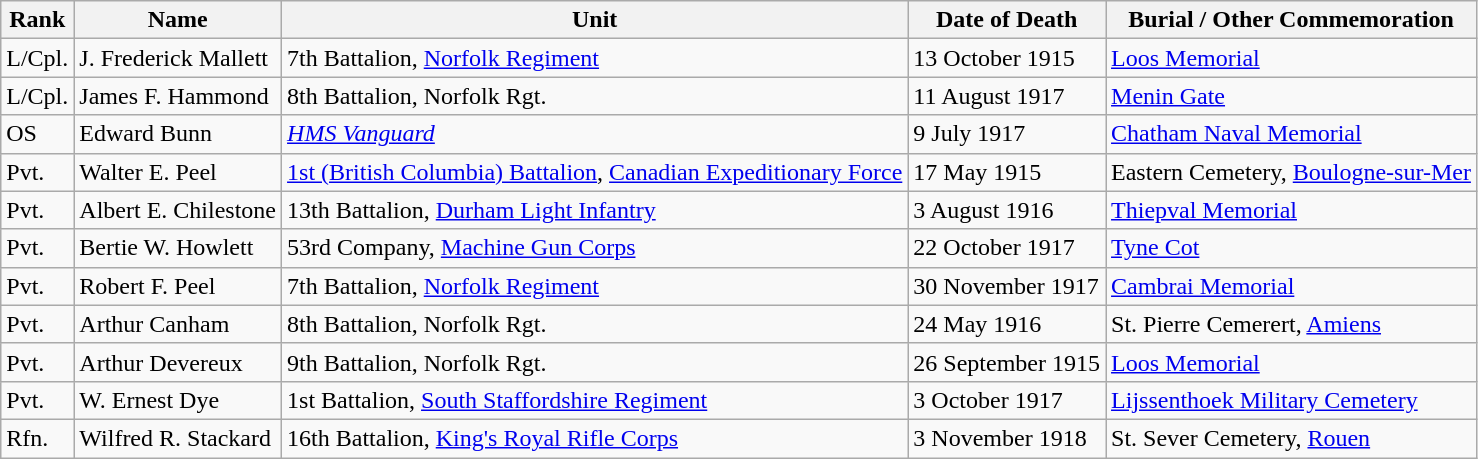<table class="wikitable">
<tr>
<th>Rank</th>
<th>Name</th>
<th>Unit</th>
<th>Date of Death</th>
<th>Burial / Other Commemoration</th>
</tr>
<tr>
<td>L/Cpl.</td>
<td>J. Frederick Mallett</td>
<td>7th Battalion, <a href='#'>Norfolk Regiment</a></td>
<td>13 October 1915</td>
<td><a href='#'>Loos Memorial</a></td>
</tr>
<tr>
<td>L/Cpl.</td>
<td>James F. Hammond</td>
<td>8th Battalion, Norfolk Rgt.</td>
<td>11 August 1917</td>
<td><a href='#'>Menin Gate</a></td>
</tr>
<tr>
<td>OS</td>
<td>Edward Bunn</td>
<td><a href='#'><em>HMS Vanguard</em></a></td>
<td>9 July 1917</td>
<td><a href='#'>Chatham Naval Memorial</a></td>
</tr>
<tr>
<td>Pvt.</td>
<td>Walter E. Peel</td>
<td><a href='#'>1st (British Columbia) Battalion</a>, <a href='#'>Canadian Expeditionary Force</a></td>
<td>17 May 1915</td>
<td>Eastern Cemetery, <a href='#'>Boulogne-sur-Mer</a></td>
</tr>
<tr>
<td>Pvt.</td>
<td>Albert E. Chilestone</td>
<td>13th Battalion, <a href='#'>Durham Light Infantry</a></td>
<td>3 August 1916</td>
<td><a href='#'>Thiepval Memorial</a></td>
</tr>
<tr>
<td>Pvt.</td>
<td>Bertie W. Howlett</td>
<td>53rd Company, <a href='#'>Machine Gun Corps</a></td>
<td>22 October 1917</td>
<td><a href='#'>Tyne Cot</a></td>
</tr>
<tr>
<td>Pvt.</td>
<td>Robert F. Peel</td>
<td>7th Battalion, <a href='#'>Norfolk Regiment</a></td>
<td>30 November 1917</td>
<td><a href='#'>Cambrai Memorial</a></td>
</tr>
<tr>
<td>Pvt.</td>
<td>Arthur Canham</td>
<td>8th Battalion, Norfolk Rgt.</td>
<td>24 May 1916</td>
<td>St. Pierre Cemerert, <a href='#'>Amiens</a></td>
</tr>
<tr>
<td>Pvt.</td>
<td>Arthur Devereux</td>
<td>9th Battalion, Norfolk Rgt.</td>
<td>26 September 1915</td>
<td><a href='#'>Loos Memorial</a></td>
</tr>
<tr>
<td>Pvt.</td>
<td>W. Ernest Dye</td>
<td>1st Battalion, <a href='#'>South Staffordshire Regiment</a></td>
<td>3 October 1917</td>
<td><a href='#'>Lijssenthoek Military Cemetery</a></td>
</tr>
<tr>
<td>Rfn.</td>
<td>Wilfred R. Stackard</td>
<td>16th Battalion, <a href='#'>King's Royal Rifle Corps</a></td>
<td>3 November 1918</td>
<td>St. Sever Cemetery, <a href='#'>Rouen</a></td>
</tr>
</table>
